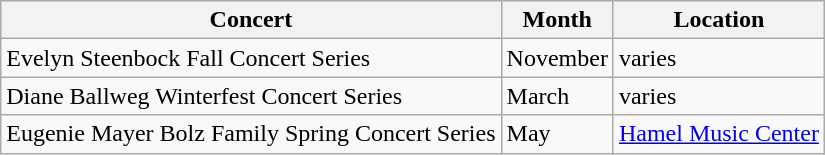<table class="wikitable">
<tr>
<th>Concert</th>
<th>Month</th>
<th>Location</th>
</tr>
<tr>
<td>Evelyn Steenbock Fall Concert Series</td>
<td>November</td>
<td>varies</td>
</tr>
<tr>
<td>Diane Ballweg Winterfest Concert Series</td>
<td>March</td>
<td>varies</td>
</tr>
<tr>
<td>Eugenie Mayer Bolz Family Spring Concert Series</td>
<td>May</td>
<td><a href='#'>Hamel Music Center</a></td>
</tr>
</table>
